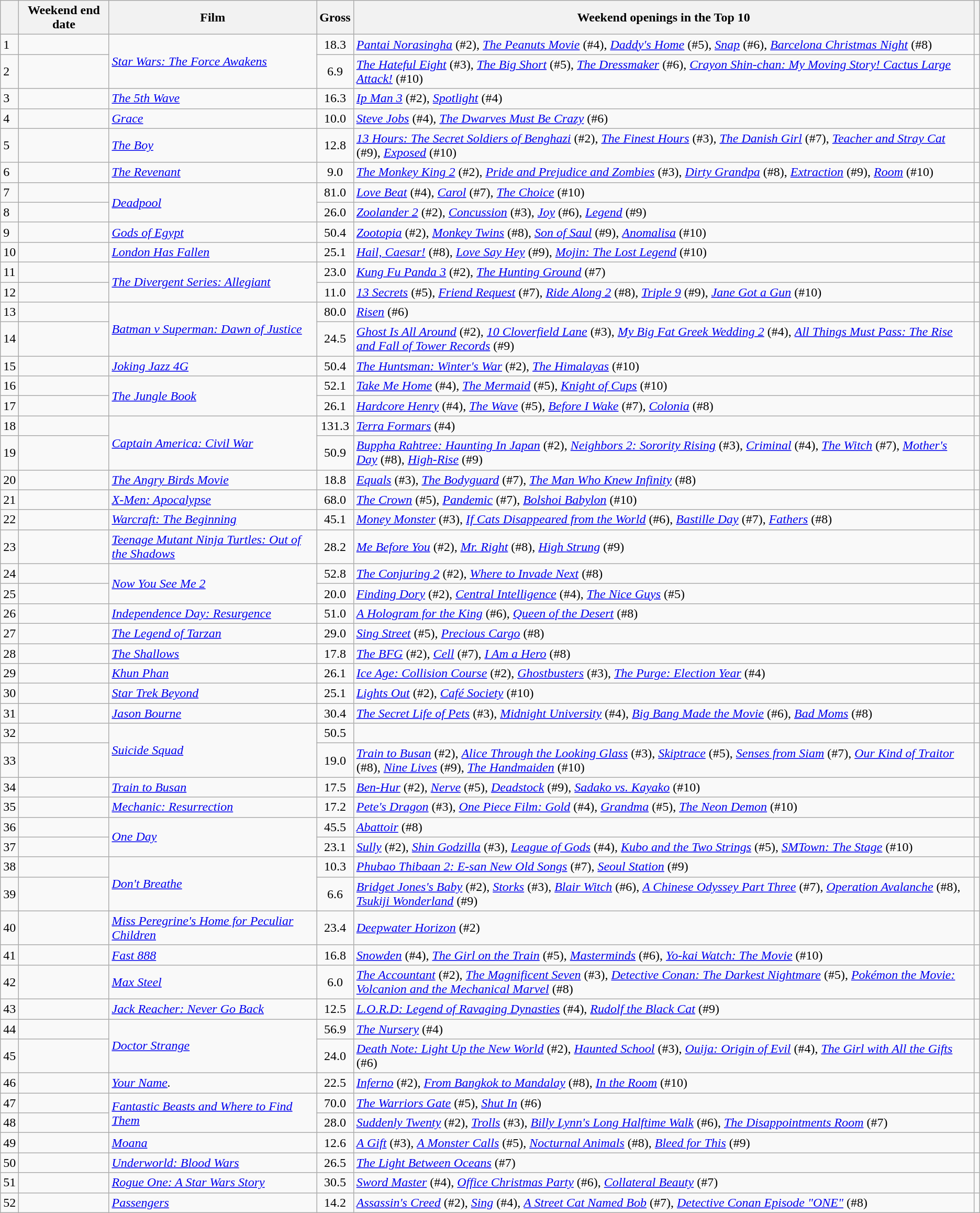<table class="wikitable sortable">
<tr>
<th></th>
<th>Weekend end date</th>
<th>Film</th>
<th>Gross<br></th>
<th>Weekend openings in the Top 10</th>
<th class="unsortable"></th>
</tr>
<tr>
<td>1</td>
<td></td>
<td rowspan=2><em><a href='#'>Star Wars: The Force Awakens</a></em></td>
<td style="text-align:center;">18.3</td>
<td><em><a href='#'>Pantai Norasingha</a></em> (#2), <em><a href='#'>The Peanuts Movie</a></em> (#4), <em><a href='#'>Daddy's Home</a></em> (#5), <em><a href='#'>Snap</a></em> (#6), <em><a href='#'>Barcelona Christmas Night</a></em> (#8)</td>
<td style="text-align:center;"></td>
</tr>
<tr>
<td>2</td>
<td></td>
<td style="text-align:center;">6.9</td>
<td><em><a href='#'>The Hateful Eight</a></em> (#3), <em><a href='#'>The Big Short</a></em> (#5), <em><a href='#'>The Dressmaker</a></em> (#6), <em><a href='#'>Crayon Shin-chan: My Moving Story! Cactus Large Attack!</a></em> (#10)</td>
<td style="text-align:center;"></td>
</tr>
<tr>
<td>3</td>
<td></td>
<td><em><a href='#'>The 5th Wave</a></em></td>
<td style="text-align:center;">16.3</td>
<td><em><a href='#'>Ip Man 3</a></em> (#2), <em><a href='#'>Spotlight</a></em> (#4)</td>
<td style="text-align:center;"></td>
</tr>
<tr>
<td>4</td>
<td></td>
<td><em><a href='#'>Grace</a></em></td>
<td style="text-align:center;">10.0</td>
<td><em><a href='#'>Steve Jobs</a></em> (#4), <em><a href='#'>The Dwarves Must Be Crazy</a></em> (#6)</td>
<td style="text-align:center;"></td>
</tr>
<tr>
<td>5</td>
<td></td>
<td><em><a href='#'>The Boy</a></em></td>
<td style="text-align:center;">12.8</td>
<td><em><a href='#'>13 Hours: The Secret Soldiers of Benghazi</a></em> (#2), <em><a href='#'>The Finest Hours</a></em> (#3), <em><a href='#'>The Danish Girl</a></em> (#7), <em><a href='#'>Teacher and Stray Cat</a></em> (#9), <em><a href='#'>Exposed</a></em> (#10)</td>
<td style="text-align:center;"></td>
</tr>
<tr>
<td>6</td>
<td></td>
<td><em><a href='#'>The Revenant</a></em></td>
<td style="text-align:center;">9.0</td>
<td><em><a href='#'>The Monkey King 2</a></em> (#2), <em><a href='#'>Pride and Prejudice and Zombies</a></em> (#3), <em><a href='#'>Dirty Grandpa</a></em> (#8), <em><a href='#'>Extraction</a></em> (#9), <em><a href='#'>Room</a></em> (#10)</td>
<td style="text-align:center;"></td>
</tr>
<tr>
<td>7</td>
<td></td>
<td rowspan=2><em><a href='#'>Deadpool</a></em></td>
<td style="text-align:center;">81.0</td>
<td><em><a href='#'>Love Beat</a></em> (#4), <em><a href='#'>Carol</a></em> (#7), <em><a href='#'>The Choice</a></em> (#10)</td>
<td style="text-align:center;"></td>
</tr>
<tr>
<td>8</td>
<td></td>
<td style="text-align:center;">26.0</td>
<td><em><a href='#'>Zoolander 2</a></em> (#2), <em><a href='#'>Concussion</a></em> (#3), <em><a href='#'>Joy</a></em> (#6), <em><a href='#'>Legend</a></em> (#9)</td>
<td style="text-align:center;"></td>
</tr>
<tr>
<td>9</td>
<td></td>
<td><em><a href='#'>Gods of Egypt</a></em></td>
<td style="text-align:center;">50.4</td>
<td><em><a href='#'>Zootopia</a></em> (#2), <em><a href='#'>Monkey Twins</a></em> (#8), <em><a href='#'>Son of Saul</a></em> (#9), <em><a href='#'>Anomalisa</a></em> (#10)</td>
<td style="text-align:center;"></td>
</tr>
<tr>
<td>10</td>
<td></td>
<td><em><a href='#'>London Has Fallen</a></em></td>
<td style="text-align:center;">25.1</td>
<td><em><a href='#'>Hail, Caesar!</a></em> (#8), <em><a href='#'>Love Say Hey</a></em> (#9), <em><a href='#'>Mojin: The Lost Legend</a></em> (#10)</td>
<td style="text-align:center;"></td>
</tr>
<tr>
<td>11</td>
<td></td>
<td rowspan=2><em><a href='#'>The Divergent Series: Allegiant</a></em></td>
<td style="text-align:center;">23.0</td>
<td><em><a href='#'>Kung Fu Panda 3</a></em> (#2), <em><a href='#'>The Hunting Ground</a></em> (#7)</td>
<td style="text-align:center;"></td>
</tr>
<tr>
<td>12</td>
<td></td>
<td style="text-align:center;">11.0</td>
<td><em><a href='#'>13 Secrets</a></em> (#5), <em><a href='#'>Friend Request</a></em> (#7), <em><a href='#'>Ride Along 2</a></em> (#8), <em><a href='#'>Triple 9</a></em> (#9), <em><a href='#'>Jane Got a Gun</a></em> (#10)</td>
<td style="text-align:center;"></td>
</tr>
<tr>
<td>13</td>
<td></td>
<td rowspan=2><em><a href='#'>Batman v Superman: Dawn of Justice</a></em></td>
<td style="text-align:center;">80.0</td>
<td><em><a href='#'>Risen</a></em> (#6)</td>
<td style="text-align:center;"></td>
</tr>
<tr>
<td>14</td>
<td></td>
<td style="text-align:center;">24.5</td>
<td><em><a href='#'>Ghost Is All Around</a></em> (#2), <em><a href='#'>10 Cloverfield Lane</a></em> (#3), <em><a href='#'>My Big Fat Greek Wedding 2</a></em> (#4), <em><a href='#'>All Things Must Pass: The Rise and Fall of Tower Records</a></em> (#9)</td>
<td style="text-align:center;"></td>
</tr>
<tr>
<td>15</td>
<td></td>
<td><em><a href='#'>Joking Jazz 4G</a></em></td>
<td style="text-align:center;">50.4</td>
<td><em><a href='#'>The Huntsman: Winter's War</a></em> (#2), <em><a href='#'>The Himalayas</a></em> (#10)</td>
<td style="text-align:center;"></td>
</tr>
<tr>
<td>16</td>
<td></td>
<td rowspan=2><em><a href='#'>The Jungle Book</a></em></td>
<td style="text-align:center;">52.1</td>
<td><em><a href='#'>Take Me Home</a></em> (#4), <em><a href='#'>The Mermaid</a></em> (#5), <em><a href='#'>Knight of Cups</a></em> (#10)</td>
<td style="text-align:center;"></td>
</tr>
<tr>
<td>17</td>
<td></td>
<td style="text-align:center;">26.1</td>
<td><em><a href='#'>Hardcore Henry</a></em> (#4), <em><a href='#'>The Wave</a></em> (#5), <em><a href='#'>Before I Wake</a></em> (#7), <em><a href='#'>Colonia</a></em> (#8)</td>
<td style="text-align:center;"></td>
</tr>
<tr>
<td>18</td>
<td></td>
<td rowspan=2><em><a href='#'>Captain America: Civil War</a></em></td>
<td style="text-align:center;">131.3</td>
<td><em><a href='#'>Terra Formars</a></em> (#4)</td>
<td style="text-align:center;"></td>
</tr>
<tr>
<td>19</td>
<td></td>
<td style="text-align:center;">50.9</td>
<td><em><a href='#'>Buppha Rahtree: Haunting In Japan</a></em> (#2), <em><a href='#'>Neighbors 2: Sorority Rising</a></em> (#3), <em><a href='#'>Criminal</a></em> (#4), <em><a href='#'>The Witch</a></em> (#7), <em><a href='#'>Mother's Day</a></em> (#8), <em><a href='#'>High-Rise</a></em> (#9)</td>
<td style="text-align:center;"></td>
</tr>
<tr>
<td>20</td>
<td></td>
<td><em><a href='#'>The Angry Birds Movie</a></em></td>
<td style="text-align:center;">18.8</td>
<td><em><a href='#'>Equals</a></em> (#3), <em><a href='#'>The Bodyguard</a></em> (#7), <em><a href='#'>The Man Who Knew Infinity</a></em> (#8)</td>
<td style="text-align:center;"></td>
</tr>
<tr>
<td>21</td>
<td></td>
<td><em><a href='#'>X-Men: Apocalypse</a></em></td>
<td style="text-align:center;">68.0</td>
<td><em><a href='#'>The Crown</a></em> (#5), <em><a href='#'>Pandemic</a></em> (#7), <em><a href='#'>Bolshoi Babylon</a></em> (#10)</td>
<td style="text-align:center;"></td>
</tr>
<tr>
<td>22</td>
<td></td>
<td><em><a href='#'>Warcraft: The Beginning</a></em></td>
<td style="text-align:center;">45.1</td>
<td><em><a href='#'>Money Monster</a></em> (#3), <em><a href='#'>If Cats Disappeared from the World</a></em> (#6), <em><a href='#'>Bastille Day</a></em> (#7), <em><a href='#'>Fathers</a></em> (#8)</td>
<td style="text-align:center;"></td>
</tr>
<tr>
<td>23</td>
<td></td>
<td><em><a href='#'>Teenage Mutant Ninja Turtles: Out of the Shadows</a></em></td>
<td style="text-align:center;">28.2</td>
<td><em><a href='#'>Me Before You</a></em> (#2), <em><a href='#'>Mr. Right</a></em> (#8), <em><a href='#'>High Strung</a></em> (#9)</td>
<td style="text-align:center;"></td>
</tr>
<tr>
<td>24</td>
<td></td>
<td rowspan=2><em><a href='#'>Now You See Me 2</a></em></td>
<td style="text-align:center;">52.8</td>
<td><em><a href='#'>The Conjuring 2</a></em> (#2), <em><a href='#'>Where to Invade Next</a></em> (#8)</td>
<td style="text-align:center;"></td>
</tr>
<tr>
<td>25</td>
<td></td>
<td style="text-align:center;">20.0</td>
<td><em><a href='#'>Finding Dory</a></em> (#2), <em><a href='#'>Central Intelligence</a></em> (#4), <em><a href='#'>The Nice Guys</a></em> (#5)</td>
<td style="text-align:center;"></td>
</tr>
<tr>
<td>26</td>
<td></td>
<td><em><a href='#'>Independence Day: Resurgence</a></em></td>
<td style="text-align:center;">51.0</td>
<td><em><a href='#'>A Hologram for the King</a></em> (#6), <em><a href='#'>Queen of the Desert</a></em> (#8)</td>
<td style="text-align:center;"></td>
</tr>
<tr>
<td>27</td>
<td></td>
<td><em><a href='#'>The Legend of Tarzan</a></em></td>
<td style="text-align:center;">29.0</td>
<td><em><a href='#'>Sing Street</a></em> (#5), <em><a href='#'>Precious Cargo</a></em> (#8)</td>
<td style="text-align:center;"></td>
</tr>
<tr>
<td>28</td>
<td></td>
<td><em><a href='#'>The Shallows</a></em></td>
<td style="text-align:center;">17.8</td>
<td><em><a href='#'>The BFG</a></em> (#2), <em><a href='#'>Cell</a></em> (#7), <em><a href='#'>I Am a Hero</a></em> (#8)</td>
<td style="text-align:center;"></td>
</tr>
<tr>
<td>29</td>
<td></td>
<td><em><a href='#'>Khun Phan</a></em></td>
<td style="text-align:center;">26.1</td>
<td><em><a href='#'>Ice Age: Collision Course</a></em> (#2), <em><a href='#'>Ghostbusters</a></em> (#3), <em><a href='#'>The Purge: Election Year</a></em> (#4)</td>
<td style="text-align:center;"></td>
</tr>
<tr>
<td>30</td>
<td></td>
<td><em><a href='#'>Star Trek Beyond</a></em></td>
<td style="text-align:center;">25.1</td>
<td><em><a href='#'>Lights Out</a></em> (#2), <em><a href='#'>Café Society</a></em> (#10)</td>
<td style="text-align:center;"></td>
</tr>
<tr>
<td>31</td>
<td></td>
<td><em><a href='#'>Jason Bourne</a></em></td>
<td style="text-align:center;">30.4</td>
<td><em><a href='#'>The Secret Life of Pets</a></em> (#3), <em><a href='#'>Midnight University</a></em> (#4), <em><a href='#'>Big Bang Made the Movie</a></em> (#6), <em><a href='#'>Bad Moms</a></em> (#8)</td>
<td style="text-align:center;"></td>
</tr>
<tr>
<td>32</td>
<td></td>
<td rowspan=2><em><a href='#'>Suicide Squad</a></em></td>
<td style="text-align:center;">50.5</td>
<td></td>
<td style="text-align:center;"></td>
</tr>
<tr>
<td>33</td>
<td></td>
<td style="text-align:center;">19.0</td>
<td><em><a href='#'>Train to Busan</a></em> (#2), <em><a href='#'>Alice Through the Looking Glass</a></em> (#3), <em><a href='#'>Skiptrace</a></em> (#5), <em><a href='#'>Senses from Siam</a></em> (#7), <em><a href='#'>Our Kind of Traitor</a></em> (#8), <em><a href='#'>Nine Lives</a></em> (#9), <em><a href='#'>The Handmaiden</a></em> (#10)</td>
<td style="text-align:center;"></td>
</tr>
<tr>
<td>34</td>
<td></td>
<td><em><a href='#'>Train to Busan</a></em></td>
<td style="text-align:center;">17.5</td>
<td><em><a href='#'>Ben-Hur</a></em> (#2), <em><a href='#'>Nerve</a></em> (#5), <em><a href='#'>Deadstock</a></em> (#9), <em><a href='#'>Sadako vs. Kayako</a></em> (#10)</td>
<td style="text-align:center;"></td>
</tr>
<tr>
<td>35</td>
<td></td>
<td><em><a href='#'>Mechanic: Resurrection</a></em></td>
<td style="text-align:center;">17.2</td>
<td><em><a href='#'>Pete's Dragon</a></em> (#3), <em><a href='#'>One Piece Film: Gold</a></em> (#4), <em><a href='#'>Grandma</a></em> (#5), <em><a href='#'>The Neon Demon</a></em> (#10)</td>
<td style="text-align:center;"></td>
</tr>
<tr>
<td>36</td>
<td></td>
<td rowspan=2><em><a href='#'>One Day</a></em></td>
<td style="text-align:center;">45.5</td>
<td><em><a href='#'>Abattoir</a></em> (#8)</td>
<td style="text-align:center;"></td>
</tr>
<tr>
<td>37</td>
<td></td>
<td style="text-align:center;">23.1</td>
<td><em><a href='#'>Sully</a></em> (#2), <em><a href='#'>Shin Godzilla</a></em> (#3), <em><a href='#'>League of Gods</a></em> (#4), <em><a href='#'>Kubo and the Two Strings</a></em> (#5), <em><a href='#'>SMTown: The Stage</a></em> (#10)</td>
<td style="text-align:center;"></td>
</tr>
<tr>
<td>38</td>
<td></td>
<td rowspan=2><em><a href='#'>Don't Breathe</a></em></td>
<td style="text-align:center;">10.3</td>
<td><em><a href='#'>Phubao Thibaan 2: E-san New Old Songs</a></em> (#7), <em><a href='#'>Seoul Station</a></em> (#9)</td>
<td style="text-align:center;"></td>
</tr>
<tr>
<td>39</td>
<td></td>
<td style="text-align:center;">6.6</td>
<td><em><a href='#'>Bridget Jones's Baby</a></em> (#2), <em><a href='#'>Storks</a></em> (#3), <em><a href='#'>Blair Witch</a></em> (#6), <em><a href='#'>A Chinese Odyssey Part Three</a></em> (#7), <em><a href='#'>Operation Avalanche</a></em> (#8), <em><a href='#'>Tsukiji Wonderland</a></em> (#9)</td>
<td style="text-align:center;"></td>
</tr>
<tr>
<td>40</td>
<td></td>
<td><em><a href='#'>Miss Peregrine's Home for Peculiar Children</a></em></td>
<td style="text-align:center;">23.4</td>
<td><em><a href='#'>Deepwater Horizon</a></em> (#2)</td>
<td style="text-align:center;"></td>
</tr>
<tr>
<td>41</td>
<td></td>
<td><em><a href='#'>Fast 888</a></em></td>
<td style="text-align:center;">16.8</td>
<td><em><a href='#'>Snowden</a></em> (#4), <em><a href='#'>The Girl on the Train</a></em> (#5), <em><a href='#'>Masterminds</a></em> (#6), <em><a href='#'>Yo-kai Watch: The Movie</a></em> (#10)</td>
<td style="text-align:center;"></td>
</tr>
<tr>
<td>42</td>
<td></td>
<td><em><a href='#'>Max Steel</a></em></td>
<td style="text-align:center;">6.0</td>
<td><em><a href='#'>The Accountant</a></em> (#2), <em><a href='#'>The Magnificent Seven</a></em> (#3), <em><a href='#'>Detective Conan: The Darkest Nightmare</a></em> (#5), <em><a href='#'>Pokémon the Movie: Volcanion and the Mechanical Marvel</a></em> (#8)</td>
<td style="text-align:center;"></td>
</tr>
<tr>
<td>43</td>
<td></td>
<td><em><a href='#'>Jack Reacher: Never Go Back</a></em></td>
<td style="text-align:center;">12.5</td>
<td><em><a href='#'>L.O.R.D: Legend of Ravaging Dynasties</a></em> (#4), <em><a href='#'>Rudolf the Black Cat</a></em> (#9)</td>
<td style="text-align:center;"></td>
</tr>
<tr>
<td>44</td>
<td></td>
<td rowspan=2><em><a href='#'>Doctor Strange</a></em></td>
<td style="text-align:center;">56.9</td>
<td><em><a href='#'>The Nursery</a></em> (#4)</td>
<td style="text-align:center;"></td>
</tr>
<tr>
<td>45</td>
<td></td>
<td style="text-align:center;">24.0</td>
<td><em><a href='#'>Death Note: Light Up the New World</a></em> (#2), <em><a href='#'>Haunted School</a></em> (#3), <em><a href='#'>Ouija: Origin of Evil</a></em> (#4), <em><a href='#'>The Girl with All the Gifts</a></em> (#6)</td>
<td style="text-align:center;"></td>
</tr>
<tr>
<td>46</td>
<td></td>
<td><em><a href='#'>Your Name</a>.</em></td>
<td style="text-align:center;">22.5</td>
<td><em><a href='#'>Inferno</a></em> (#2), <em><a href='#'>From Bangkok to Mandalay</a></em> (#8), <em><a href='#'>In the Room</a></em> (#10)</td>
<td style="text-align:center;"></td>
</tr>
<tr>
<td>47</td>
<td></td>
<td rowspan=2><em><a href='#'>Fantastic Beasts and Where to Find Them</a></em></td>
<td style="text-align:center;">70.0</td>
<td><em><a href='#'>The Warriors Gate</a></em> (#5), <em><a href='#'>Shut In</a></em> (#6)</td>
<td style="text-align:center;"></td>
</tr>
<tr>
<td>48</td>
<td></td>
<td style="text-align:center;">28.0</td>
<td><em><a href='#'>Suddenly Twenty</a></em> (#2), <em><a href='#'>Trolls</a></em> (#3), <em><a href='#'>Billy Lynn's Long Halftime Walk</a></em> (#6), <em><a href='#'>The Disappointments Room</a></em> (#7)</td>
<td style="text-align:center;"></td>
</tr>
<tr>
<td>49</td>
<td></td>
<td><em><a href='#'>Moana</a></em></td>
<td style="text-align:center;">12.6</td>
<td><em><a href='#'>A Gift</a></em> (#3), <em><a href='#'>A Monster Calls</a></em> (#5), <em><a href='#'>Nocturnal Animals</a></em> (#8), <em><a href='#'>Bleed for This</a></em> (#9)</td>
<td style="text-align:center;"></td>
</tr>
<tr>
<td>50</td>
<td></td>
<td><em><a href='#'>Underworld: Blood Wars</a></em></td>
<td style="text-align:center;">26.5</td>
<td><em><a href='#'>The Light Between Oceans</a></em> (#7)</td>
<td style="text-align:center;"></td>
</tr>
<tr>
<td>51</td>
<td></td>
<td><em><a href='#'>Rogue One: A Star Wars Story</a></em></td>
<td style="text-align:center;">30.5</td>
<td><em><a href='#'>Sword Master</a></em> (#4), <em><a href='#'>Office Christmas Party</a></em> (#6), <em><a href='#'>Collateral Beauty</a></em> (#7)</td>
<td style="text-align:center;"></td>
</tr>
<tr>
<td>52</td>
<td></td>
<td><em><a href='#'>Passengers</a></em></td>
<td style="text-align:center;">14.2</td>
<td><em><a href='#'>Assassin's Creed</a></em> (#2), <em><a href='#'>Sing</a></em> (#4), <em><a href='#'>A Street Cat Named Bob</a></em> (#7), <em><a href='#'>Detective Conan Episode "ONE"</a></em> (#8)</td>
<td style="text-align:center;"></td>
</tr>
</table>
